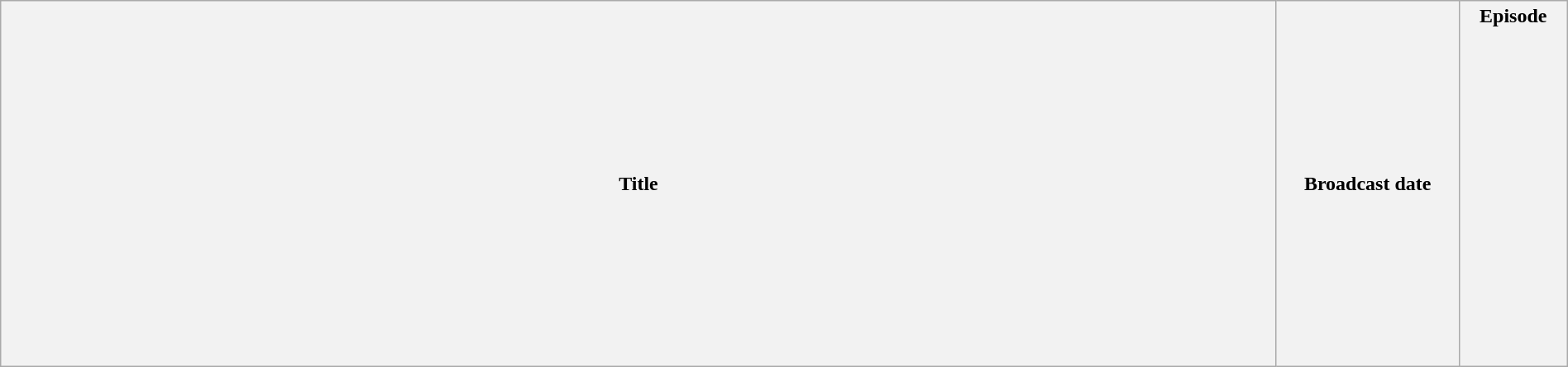<table class="wikitable plainrowheaders" style="width:100%; margin:auto;">
<tr>
<th>Title</th>
<th width="140">Broadcast date</th>
<th width="80">Episode<br><br><br><br><br><br><br><br><br><br><br><br><br><br><br><br></th>
</tr>
</table>
